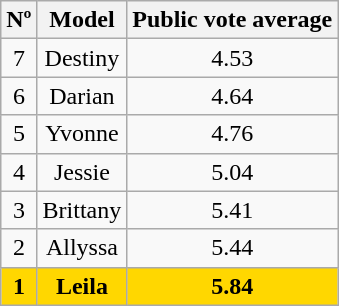<table class="wikitable" style="text-align:center;">
<tr>
<th><strong>Nº</strong></th>
<th>Model</th>
<th>Public vote average</th>
</tr>
<tr>
<td>7</td>
<td>Destiny</td>
<td>4.53</td>
</tr>
<tr>
<td>6</td>
<td>Darian</td>
<td>4.64</td>
</tr>
<tr>
<td>5</td>
<td>Yvonne</td>
<td>4.76</td>
</tr>
<tr>
<td>4</td>
<td>Jessie</td>
<td>5.04</td>
</tr>
<tr>
<td>3</td>
<td>Brittany</td>
<td>5.41</td>
</tr>
<tr>
<td>2</td>
<td>Allyssa</td>
<td>5.44</td>
</tr>
<tr>
<td style="background:gold;"><strong>1</strong></td>
<td style="background:gold;"><strong>Leila</strong></td>
<td style="background:gold;"><strong>5.84</strong></td>
</tr>
</table>
